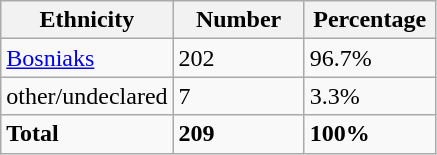<table class="wikitable">
<tr>
<th width="100px">Ethnicity</th>
<th width="80px">Number</th>
<th width="80px">Percentage</th>
</tr>
<tr>
<td><a href='#'>Bosniaks</a></td>
<td>202</td>
<td>96.7%</td>
</tr>
<tr>
<td>other/undeclared</td>
<td>7</td>
<td>3.3%</td>
</tr>
<tr>
<td><strong>Total</strong></td>
<td><strong>209</strong></td>
<td><strong>100%</strong></td>
</tr>
</table>
